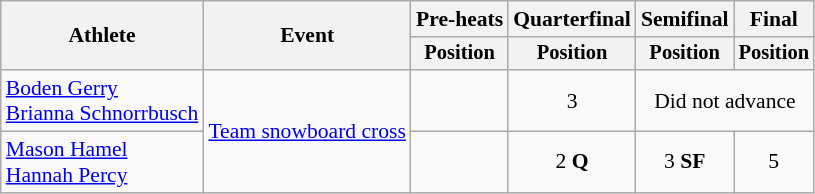<table class="wikitable" style="font-size:90%">
<tr>
<th rowspan="2">Athlete</th>
<th rowspan="2">Event</th>
<th>Pre-heats</th>
<th>Quarterfinal</th>
<th>Semifinal</th>
<th>Final</th>
</tr>
<tr style="font-size:95%">
<th>Position</th>
<th>Position</th>
<th>Position</th>
<th>Position</th>
</tr>
<tr align=center>
<td align=left><a href='#'>Boden Gerry</a><br><a href='#'>Brianna Schnorrbusch</a></td>
<td align=left rowspan=2><a href='#'>Team snowboard cross</a></td>
<td></td>
<td>3</td>
<td colspan=2>Did not advance</td>
</tr>
<tr align=center>
<td align=left><a href='#'>Mason Hamel</a><br><a href='#'>Hannah Percy</a></td>
<td></td>
<td>2 <strong>Q</strong></td>
<td>3 <strong>SF</strong></td>
<td>5</td>
</tr>
</table>
